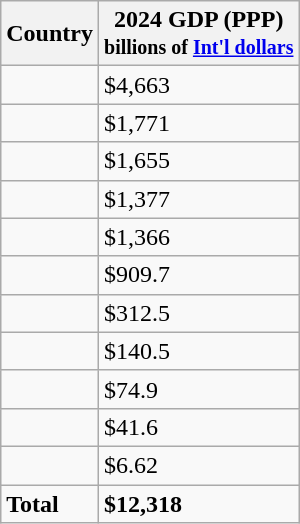<table class="sortable wikitable sticky-header static-row-numbers col1left" >
<tr>
<th>Country</th>
<th>2024 GDP (PPP)<br><small>billions of <a href='#'>Int'l dollars</a></small></th>
</tr>
<tr>
<td></td>
<td>$4,663</td>
</tr>
<tr>
<td></td>
<td>$1,771</td>
</tr>
<tr>
<td></td>
<td>$1,655</td>
</tr>
<tr>
<td></td>
<td>$1,377</td>
</tr>
<tr>
<td></td>
<td>$1,366</td>
</tr>
<tr>
<td></td>
<td>$909.7</td>
</tr>
<tr>
<td></td>
<td>$312.5</td>
</tr>
<tr>
<td></td>
<td>$140.5</td>
</tr>
<tr>
<td></td>
<td>$74.9</td>
</tr>
<tr>
<td></td>
<td>$41.6</td>
</tr>
<tr>
<td></td>
<td>$6.62</td>
</tr>
<tr class="static-row-numbers-norank">
<td><strong> Total </strong></td>
<td><strong>$12,318</strong></td>
</tr>
</table>
